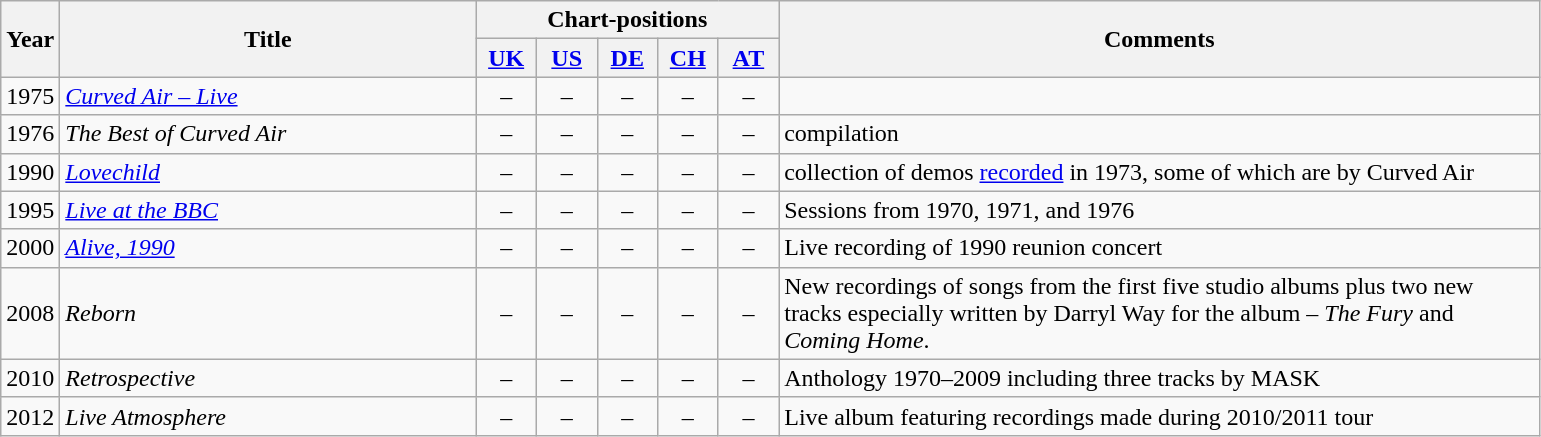<table class="wikitable">
<tr>
<th style="width:25px;" rowspan="2">Year</th>
<th style="width:270px;" rowspan="2">Title</th>
<th colspan="5">Chart-positions</th>
<th style="width:500px;" rowspan="2">Comments</th>
</tr>
<tr style="background:#ddd;">
<th width="33"><a href='#'>UK</a><br></th>
<th width="33"><a href='#'>US</a></th>
<th width="33"><a href='#'>DE</a></th>
<th width="33"><a href='#'>CH</a><br></th>
<th width="33"><a href='#'>AT</a></th>
</tr>
<tr>
<td>1975</td>
<td><em><a href='#'>Curved Air – Live</a></em></td>
<td style="text-align:center;" >–</td>
<td style="text-align:center;" >–</td>
<td style="text-align:center;" >–</td>
<td style="text-align:center;" >–</td>
<td style="text-align:center;" >–</td>
<td></td>
</tr>
<tr>
<td>1976</td>
<td><em>The Best of Curved Air</em></td>
<td style="text-align:center;" >–</td>
<td style="text-align:center;" >–</td>
<td style="text-align:center;" >–</td>
<td style="text-align:center;" >–</td>
<td style="text-align:center;" >–</td>
<td>compilation</td>
</tr>
<tr>
<td>1990</td>
<td><em><a href='#'>Lovechild</a></em></td>
<td style="text-align:center;" >–</td>
<td style="text-align:center;" >–</td>
<td style="text-align:center;" >–</td>
<td style="text-align:center;" >–</td>
<td style="text-align:center;" >–</td>
<td>collection of demos <a href='#'>recorded</a> in 1973, some of which are by Curved Air</td>
</tr>
<tr>
<td>1995</td>
<td><em><a href='#'>Live at the BBC</a></em></td>
<td style="text-align:center;" >–</td>
<td style="text-align:center;" >–</td>
<td style="text-align:center;" >–</td>
<td style="text-align:center;" >–</td>
<td style="text-align:center;" >–</td>
<td>Sessions from 1970, 1971, and 1976</td>
</tr>
<tr>
<td>2000</td>
<td><em><a href='#'>Alive, 1990</a></em></td>
<td style="text-align:center;" >–</td>
<td style="text-align:center;" >–</td>
<td style="text-align:center;" >–</td>
<td style="text-align:center;" >–</td>
<td style="text-align:center;" >–</td>
<td>Live recording of 1990 reunion concert</td>
</tr>
<tr>
<td>2008</td>
<td><em>Reborn</em></td>
<td style="text-align:center;" >–</td>
<td style="text-align:center;" >–</td>
<td style="text-align:center;" >–</td>
<td style="text-align:center;" >–</td>
<td style="text-align:center;" >–</td>
<td>New recordings of songs from the first five studio albums plus two new tracks especially written by Darryl Way for the album – <em>The Fury</em> and <em>Coming Home</em>.</td>
</tr>
<tr>
<td>2010</td>
<td><em>Retrospective</em></td>
<td style="text-align:center;" >–</td>
<td style="text-align:center;" >–</td>
<td style="text-align:center;" >–</td>
<td style="text-align:center;" >–</td>
<td style="text-align:center;" >–</td>
<td>Anthology 1970–2009 including three tracks by MASK</td>
</tr>
<tr>
<td>2012</td>
<td><em>Live Atmosphere</em></td>
<td style="text-align:center;" >–</td>
<td style="text-align:center;" >–</td>
<td style="text-align:center;" >–</td>
<td style="text-align:center;" >–</td>
<td style="text-align:center;" >–</td>
<td>Live album featuring recordings made during 2010/2011 tour</td>
</tr>
</table>
